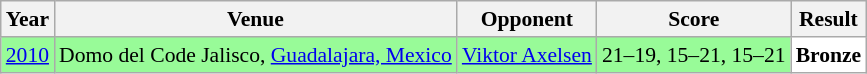<table class="sortable wikitable" style="font-size: 90%;">
<tr>
<th>Year</th>
<th>Venue</th>
<th>Opponent</th>
<th>Score</th>
<th>Result</th>
</tr>
<tr style="background:#98FB98">
<td align="center"><a href='#'>2010</a></td>
<td align="left">Domo del Code Jalisco, <a href='#'>Guadalajara, Mexico</a></td>
<td align="left"> <a href='#'>Viktor Axelsen</a></td>
<td align="left">21–19, 15–21, 15–21</td>
<td style="text-align:left; background:white"> <strong>Bronze</strong></td>
</tr>
</table>
